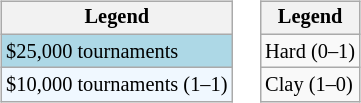<table>
<tr valign="top">
<td><br><table class="wikitable" style="font-size:85%">
<tr>
<th>Legend</th>
</tr>
<tr style="background:lightblue;">
<td>$25,000 tournaments</td>
</tr>
<tr style="background:#f0f8ff;">
<td>$10,000 tournaments (1–1)</td>
</tr>
</table>
</td>
<td><br><table class="wikitable" style="font-size:85%">
<tr>
<th>Legend</th>
</tr>
<tr>
<td>Hard (0–1)</td>
</tr>
<tr>
<td>Clay (1–0)</td>
</tr>
</table>
</td>
</tr>
</table>
